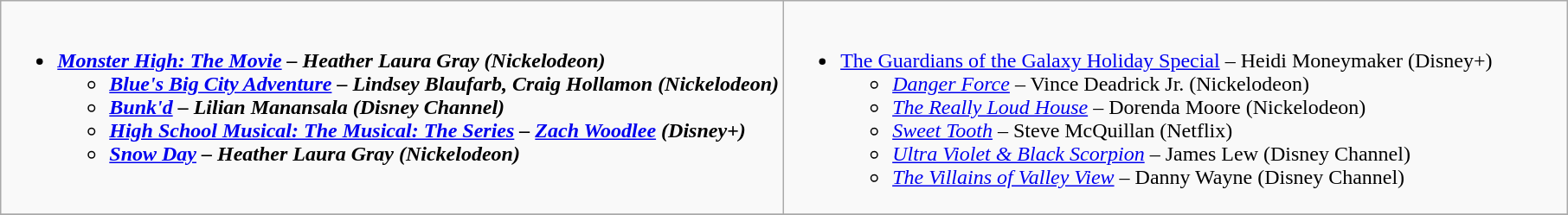<table class=wikitable>
<tr>
<td style="vertical-align:top;" width="50%"><br><ul><li><strong><em><a href='#'>Monster High: The Movie</a><em> – Heather Laura Gray (Nickelodeon)<strong><ul><li></em><a href='#'>Blue's Big City Adventure</a><em> – Lindsey Blaufarb, Craig Hollamon (Nickelodeon)</li><li></em><a href='#'>Bunk'd</a><em> – Lilian Manansala (Disney Channel)</li><li></em><a href='#'>High School Musical: The Musical: The Series</a><em> – <a href='#'>Zach Woodlee</a> (Disney+)</li><li></em><a href='#'>Snow Day</a><em> – Heather Laura Gray (Nickelodeon)</li></ul></li></ul></td>
<td style="vertical-align:top;" width="50%"><br><ul><li></em></strong><a href='#'>The Guardians of the Galaxy Holiday Special</a></em> – Heidi Moneymaker (Disney+)</strong><ul><li><em><a href='#'>Danger Force</a></em> – Vince Deadrick Jr. (Nickelodeon)</li><li><em><a href='#'>The Really Loud House</a></em> – Dorenda Moore (Nickelodeon)</li><li><em><a href='#'>Sweet Tooth</a></em> – Steve McQuillan (Netflix)</li><li><em><a href='#'>Ultra Violet & Black Scorpion</a></em> – James Lew (Disney Channel)</li><li><em><a href='#'>The Villains of Valley View</a></em> – Danny Wayne (Disney Channel)</li></ul></li></ul></td>
</tr>
<tr>
</tr>
</table>
